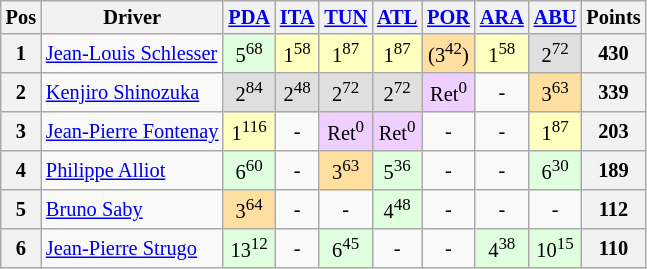<table class="wikitable" style="font-size: 85%; text-align: center;">
<tr valign="top">
<th valign="middle">Pos</th>
<th valign="middle">Driver</th>
<th><a href='#'>PDA</a><br></th>
<th><a href='#'>ITA</a><br></th>
<th><a href='#'>TUN</a><br></th>
<th><a href='#'>ATL</a><br></th>
<th><a href='#'>POR</a><br></th>
<th><a href='#'>ARA</a><br></th>
<th><a href='#'>ABU</a><br></th>
<th valign="middle">Points</th>
</tr>
<tr>
<th>1</th>
<td align=left> <a href='#'>Jean-Louis Schlesser</a></td>
<td style="background:#dfffdf;">5<sup>68</sup></td>
<td style="background:#ffffbf;">1<sup>58</sup></td>
<td style="background:#ffffbf;">1<sup>87</sup></td>
<td style="background:#ffffbf;">1<sup>87</sup></td>
<td style="background:#ffdf9f;">(3<sup>42</sup>)</td>
<td style="background:#ffffbf;">1<sup>58</sup></td>
<td style="background:#dfdfdf;">2<sup>72</sup></td>
<th>430</th>
</tr>
<tr>
<th>2</th>
<td align=left> <a href='#'>Kenjiro Shinozuka</a></td>
<td style="background:#dfdfdf;">2<sup>84</sup></td>
<td style="background:#dfdfdf;">2<sup>48</sup></td>
<td style="background:#dfdfdf;">2<sup>72</sup></td>
<td style="background:#dfdfdf;">2<sup>72</sup></td>
<td style="background:#efcfff;">Ret<sup>0</sup></td>
<td>-</td>
<td style="background:#ffdf9f;">3<sup>63</sup></td>
<th>339</th>
</tr>
<tr>
<th>3</th>
<td align=left> <a href='#'>Jean-Pierre Fontenay</a></td>
<td style="background:#ffffbf;">1<sup>116</sup></td>
<td>-</td>
<td style="background:#efcfff;">Ret<sup>0</sup></td>
<td style="background:#efcfff;">Ret<sup>0</sup></td>
<td>-</td>
<td>-</td>
<td style="background:#ffffbf;">1<sup>87</sup></td>
<th>203</th>
</tr>
<tr>
<th>4</th>
<td align=left> <a href='#'>Philippe Alliot</a></td>
<td style="background:#dfffdf;">6<sup>60</sup></td>
<td>-</td>
<td style="background:#ffdf9f;">3<sup>63</sup></td>
<td style="background:#dfffdf;">5<sup>36</sup></td>
<td>-</td>
<td>-</td>
<td style="background:#dfffdf;">6<sup>30</sup></td>
<th>189</th>
</tr>
<tr>
<th>5</th>
<td align=left> <a href='#'>Bruno Saby</a></td>
<td style="background:#ffdf9f;">3<sup>64</sup></td>
<td>-</td>
<td>-</td>
<td style="background:#dfffdf;">4<sup>48</sup></td>
<td>-</td>
<td>-</td>
<td>-</td>
<th>112</th>
</tr>
<tr>
<th>6</th>
<td align=left> <a href='#'>Jean-Pierre Strugo</a></td>
<td style="background:#dfffdf;">13<sup>12</sup></td>
<td>-</td>
<td style="background:#dfffdf;">6<sup>45</sup></td>
<td>-</td>
<td>-</td>
<td style="background:#dfffdf;">4<sup>38</sup></td>
<td style="background:#dfffdf;">10<sup>15</sup></td>
<th>110</th>
</tr>
</table>
